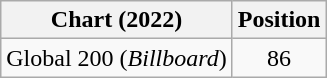<table class="wikitable">
<tr>
<th>Chart (2022)</th>
<th>Position</th>
</tr>
<tr>
<td>Global 200 (<em>Billboard</em>)</td>
<td align="center">86</td>
</tr>
</table>
